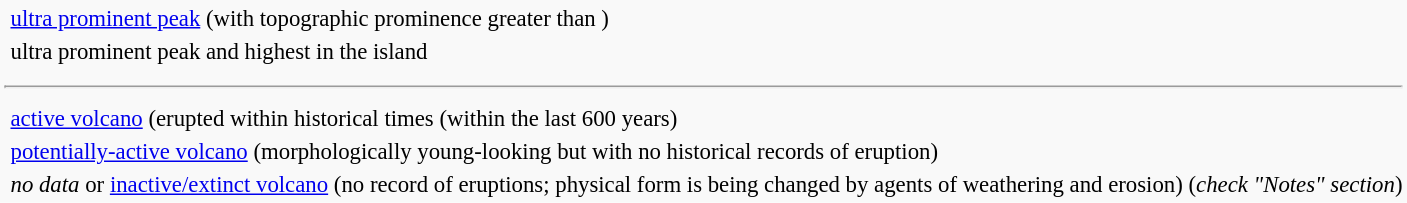<table class="toccolours" style="font-size:95%;background-color:#F9F9F9;">
<tr>
<td style="border-right:0;"></td>
<td style="border-left:0;"><a href='#'>ultra prominent peak</a> (with topographic prominence greater than )</td>
</tr>
<tr>
<td style="border-right:0;"></td>
<td style="border-left:0;">ultra prominent peak and highest in the island</td>
</tr>
<tr>
</tr>
<tr>
<td colspan="2"><hr></td>
</tr>
<tr>
<td style="border-right:0;"></td>
<td style="border-left:0;"><a href='#'>active volcano</a> (erupted within historical times (within the last 600 years)</td>
</tr>
<tr>
<td style="border-right:0;"></td>
<td style="border-left:0;"><a href='#'>potentially-active volcano</a> (morphologically young-looking but with no historical records of eruption)</td>
</tr>
<tr>
<td style="border-right:0;"></td>
<td style="border-left:0;"><em>no data</em> or <a href='#'>inactive/extinct volcano</a> (no record of eruptions; physical form is being changed by agents of weathering and erosion) (<em>check "Notes" section</em>)</td>
</tr>
</table>
